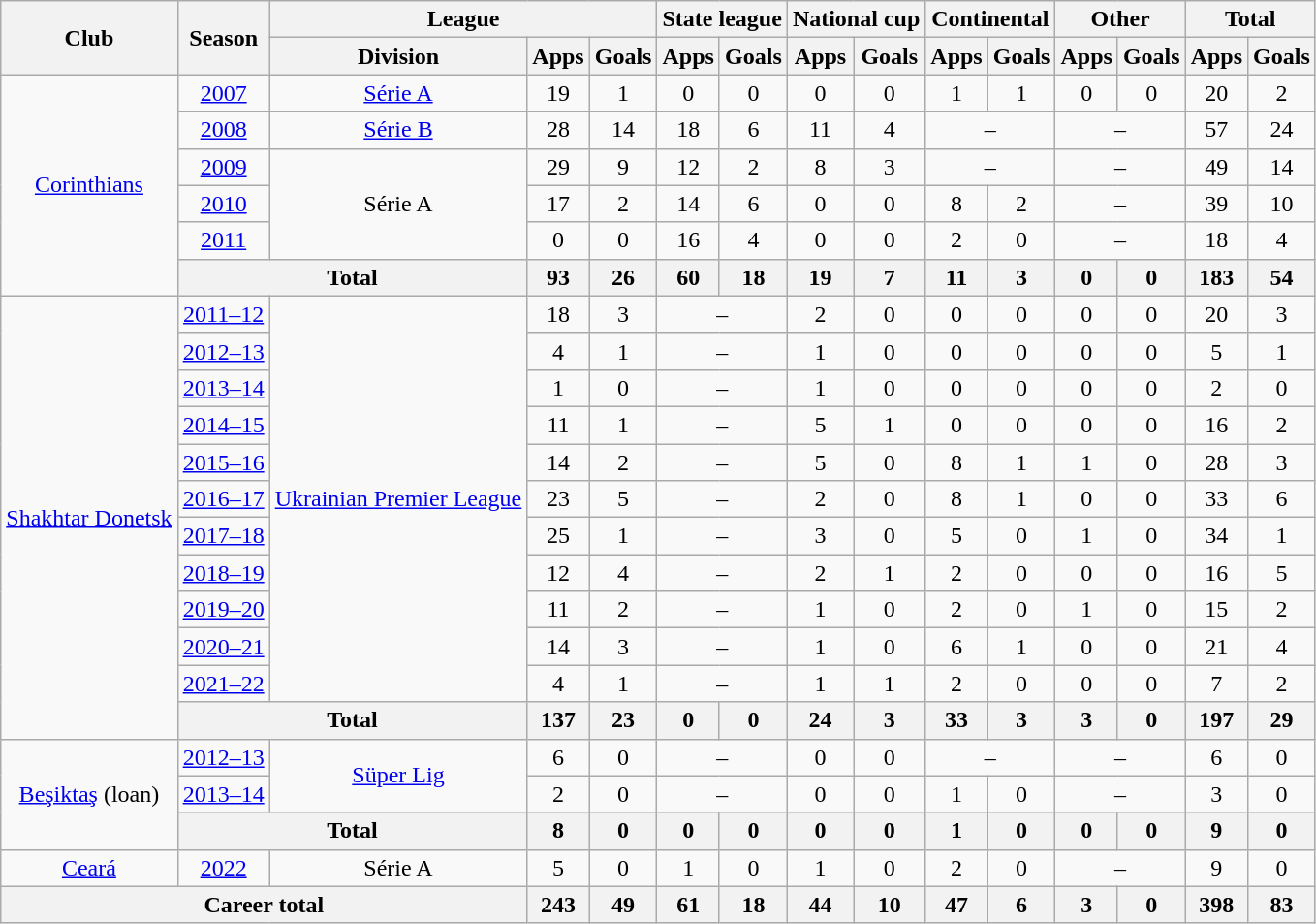<table class="wikitable" style="text-align:center">
<tr>
<th rowspan="2">Club</th>
<th rowspan="2">Season</th>
<th colspan="3">League</th>
<th colspan="2">State league</th>
<th colspan="2">National cup</th>
<th colspan="2">Continental</th>
<th colspan="2">Other</th>
<th colspan="2">Total</th>
</tr>
<tr>
<th>Division</th>
<th>Apps</th>
<th>Goals</th>
<th>Apps</th>
<th>Goals</th>
<th>Apps</th>
<th>Goals</th>
<th>Apps</th>
<th>Goals</th>
<th>Apps</th>
<th>Goals</th>
<th>Apps</th>
<th>Goals</th>
</tr>
<tr>
<td rowspan="6"><a href='#'>Corinthians</a></td>
<td><a href='#'>2007</a></td>
<td><a href='#'>Série A</a></td>
<td>19</td>
<td>1</td>
<td>0</td>
<td>0</td>
<td>0</td>
<td>0</td>
<td>1</td>
<td>1</td>
<td>0</td>
<td>0</td>
<td>20</td>
<td>2</td>
</tr>
<tr>
<td><a href='#'>2008</a></td>
<td><a href='#'>Série B</a></td>
<td>28</td>
<td>14</td>
<td>18</td>
<td>6</td>
<td>11</td>
<td>4</td>
<td colspan="2">–</td>
<td colspan="2">–</td>
<td>57</td>
<td>24</td>
</tr>
<tr>
<td><a href='#'>2009</a></td>
<td rowspan="3">Série A</td>
<td>29</td>
<td>9</td>
<td>12</td>
<td>2</td>
<td>8</td>
<td>3</td>
<td colspan="2">–</td>
<td colspan="2">–</td>
<td>49</td>
<td>14</td>
</tr>
<tr>
<td><a href='#'>2010</a></td>
<td>17</td>
<td>2</td>
<td>14</td>
<td>6</td>
<td>0</td>
<td>0</td>
<td>8</td>
<td>2</td>
<td colspan="2">–</td>
<td>39</td>
<td>10</td>
</tr>
<tr>
<td><a href='#'>2011</a></td>
<td>0</td>
<td>0</td>
<td>16</td>
<td>4</td>
<td>0</td>
<td>0</td>
<td>2</td>
<td>0</td>
<td colspan="2">–</td>
<td>18</td>
<td>4</td>
</tr>
<tr>
<th colspan="2">Total</th>
<th>93</th>
<th>26</th>
<th>60</th>
<th>18</th>
<th>19</th>
<th>7</th>
<th>11</th>
<th>3</th>
<th>0</th>
<th>0</th>
<th>183</th>
<th>54</th>
</tr>
<tr>
<td rowspan="12"><a href='#'>Shakhtar Donetsk</a></td>
<td><a href='#'>2011–12</a></td>
<td rowspan="11"><a href='#'>Ukrainian Premier League</a></td>
<td>18</td>
<td>3</td>
<td colspan="2">–</td>
<td>2</td>
<td>0</td>
<td>0</td>
<td>0</td>
<td>0</td>
<td>0</td>
<td>20</td>
<td>3</td>
</tr>
<tr>
<td><a href='#'>2012–13</a></td>
<td>4</td>
<td>1</td>
<td colspan="2">–</td>
<td>1</td>
<td>0</td>
<td>0</td>
<td>0</td>
<td>0</td>
<td>0</td>
<td>5</td>
<td>1</td>
</tr>
<tr>
<td><a href='#'>2013–14</a></td>
<td>1</td>
<td>0</td>
<td colspan="2">–</td>
<td>1</td>
<td>0</td>
<td>0</td>
<td>0</td>
<td>0</td>
<td>0</td>
<td>2</td>
<td>0</td>
</tr>
<tr>
<td><a href='#'>2014–15</a></td>
<td>11</td>
<td>1</td>
<td colspan="2">–</td>
<td>5</td>
<td>1</td>
<td>0</td>
<td>0</td>
<td>0</td>
<td>0</td>
<td>16</td>
<td>2</td>
</tr>
<tr>
<td><a href='#'>2015–16</a></td>
<td>14</td>
<td>2</td>
<td colspan="2">–</td>
<td>5</td>
<td>0</td>
<td>8</td>
<td>1</td>
<td>1</td>
<td>0</td>
<td>28</td>
<td>3</td>
</tr>
<tr>
<td><a href='#'>2016–17</a></td>
<td>23</td>
<td>5</td>
<td colspan="2">–</td>
<td>2</td>
<td>0</td>
<td>8</td>
<td>1</td>
<td>0</td>
<td>0</td>
<td>33</td>
<td>6</td>
</tr>
<tr>
<td><a href='#'>2017–18</a></td>
<td>25</td>
<td>1</td>
<td colspan="2">–</td>
<td>3</td>
<td>0</td>
<td>5</td>
<td>0</td>
<td>1</td>
<td>0</td>
<td>34</td>
<td>1</td>
</tr>
<tr>
<td><a href='#'>2018–19</a></td>
<td>12</td>
<td>4</td>
<td colspan="2">–</td>
<td>2</td>
<td>1</td>
<td>2</td>
<td>0</td>
<td>0</td>
<td>0</td>
<td>16</td>
<td>5</td>
</tr>
<tr>
<td><a href='#'>2019–20</a></td>
<td>11</td>
<td>2</td>
<td colspan="2">–</td>
<td>1</td>
<td>0</td>
<td>2</td>
<td>0</td>
<td>1</td>
<td>0</td>
<td>15</td>
<td>2</td>
</tr>
<tr>
<td><a href='#'>2020–21</a></td>
<td>14</td>
<td>3</td>
<td colspan="2">–</td>
<td>1</td>
<td>0</td>
<td>6</td>
<td>1</td>
<td>0</td>
<td>0</td>
<td>21</td>
<td>4</td>
</tr>
<tr>
<td><a href='#'>2021–22</a></td>
<td>4</td>
<td>1</td>
<td colspan="2">–</td>
<td>1</td>
<td>1</td>
<td>2</td>
<td>0</td>
<td>0</td>
<td>0</td>
<td>7</td>
<td>2</td>
</tr>
<tr>
<th colspan="2">Total</th>
<th>137</th>
<th>23</th>
<th>0</th>
<th>0</th>
<th>24</th>
<th>3</th>
<th>33</th>
<th>3</th>
<th>3</th>
<th>0</th>
<th>197</th>
<th>29</th>
</tr>
<tr>
<td rowspan="3"><a href='#'>Beşiktaş</a> (loan)</td>
<td><a href='#'>2012–13</a></td>
<td rowspan="2"><a href='#'>Süper Lig</a></td>
<td>6</td>
<td>0</td>
<td colspan="2">–</td>
<td>0</td>
<td>0</td>
<td colspan="2">–</td>
<td colspan="2">–</td>
<td>6</td>
<td>0</td>
</tr>
<tr>
<td><a href='#'>2013–14</a></td>
<td>2</td>
<td>0</td>
<td colspan="2">–</td>
<td>0</td>
<td>0</td>
<td>1</td>
<td>0</td>
<td colspan="2">–</td>
<td>3</td>
<td>0</td>
</tr>
<tr>
<th colspan="2">Total</th>
<th>8</th>
<th>0</th>
<th>0</th>
<th>0</th>
<th>0</th>
<th>0</th>
<th>1</th>
<th>0</th>
<th>0</th>
<th>0</th>
<th>9</th>
<th>0</th>
</tr>
<tr>
<td><a href='#'>Ceará</a></td>
<td><a href='#'>2022</a></td>
<td>Série A</td>
<td>5</td>
<td>0</td>
<td>1</td>
<td>0</td>
<td>1</td>
<td>0</td>
<td>2</td>
<td>0</td>
<td colspan="2">–</td>
<td>9</td>
<td>0</td>
</tr>
<tr>
<th colspan="3">Career total</th>
<th>243</th>
<th>49</th>
<th>61</th>
<th>18</th>
<th>44</th>
<th>10</th>
<th>47</th>
<th>6</th>
<th>3</th>
<th>0</th>
<th>398</th>
<th>83</th>
</tr>
</table>
